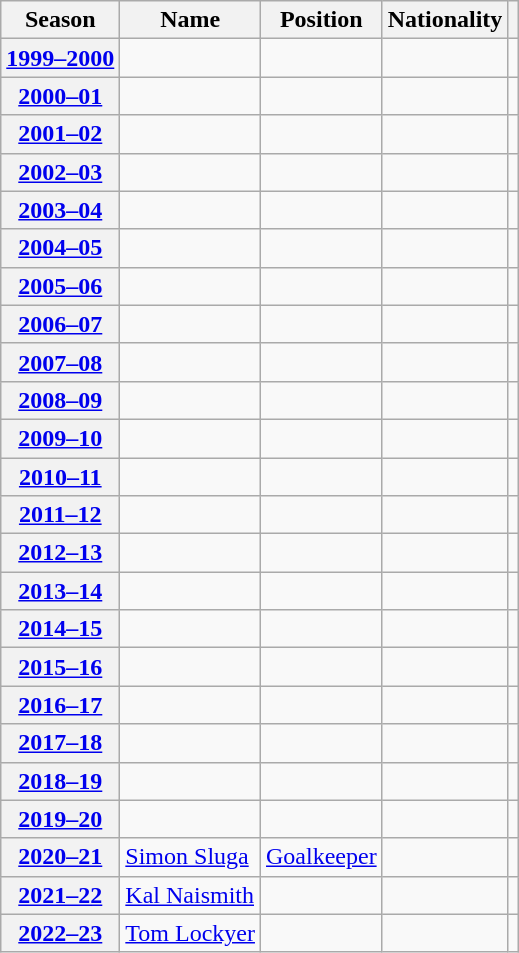<table class="wikitable sortable plainrowheaders" style=text-align:center>
<tr>
<th scope=col>Season</th>
<th scope=col>Name</th>
<th scope=col>Position</th>
<th scope=col>Nationality</th>
<th scope=col class=unsortable></th>
</tr>
<tr>
<th scope=row style=text-align:center><a href='#'>1999–2000</a></th>
<td align=left></td>
<td align=left></td>
<td align=left></td>
<td></td>
</tr>
<tr>
<th scope=row style=text-align:center><a href='#'>2000–01</a></th>
<td align=left></td>
<td align=left></td>
<td align=left></td>
<td></td>
</tr>
<tr>
<th scope=row style=text-align:center><a href='#'>2001–02</a></th>
<td align=left></td>
<td align=left></td>
<td align=left></td>
<td></td>
</tr>
<tr>
<th scope=row style=text-align:center><a href='#'>2002–03</a></th>
<td align=left></td>
<td align=left></td>
<td align=left></td>
<td></td>
</tr>
<tr>
<th scope=row style=text-align:center><a href='#'>2003–04</a></th>
<td align=left></td>
<td align=left></td>
<td align=left></td>
<td></td>
</tr>
<tr>
<th scope=row style=text-align:center><a href='#'>2004–05</a></th>
<td align=left></td>
<td align=left></td>
<td align=left></td>
<td></td>
</tr>
<tr>
<th scope=row style=text-align:center><a href='#'>2005–06</a></th>
<td align=left></td>
<td align=left></td>
<td align=left></td>
<td></td>
</tr>
<tr>
<th scope=row style=text-align:center><a href='#'>2006–07</a></th>
<td align=left></td>
<td align=left></td>
<td align=left></td>
<td></td>
</tr>
<tr>
<th scope=row style=text-align:center><a href='#'>2007–08</a></th>
<td align=left></td>
<td align=left></td>
<td align=left></td>
<td></td>
</tr>
<tr>
<th scope=row style=text-align:center><a href='#'>2008–09</a></th>
<td align=left></td>
<td align=left></td>
<td align=left></td>
<td></td>
</tr>
<tr>
<th scope=row style=text-align:center><a href='#'>2009–10</a></th>
<td align=left></td>
<td align=left></td>
<td align=left></td>
<td></td>
</tr>
<tr>
<th scope=row style=text-align:center><a href='#'>2010–11</a></th>
<td align=left></td>
<td align=left></td>
<td align=left></td>
<td></td>
</tr>
<tr>
<th scope=row style=text-align:center><a href='#'>2011–12</a></th>
<td align=left></td>
<td align=left></td>
<td align=left></td>
<td></td>
</tr>
<tr>
<th scope=row style=text-align:center><a href='#'>2012–13</a></th>
<td align=left></td>
<td align=left></td>
<td align=left></td>
<td></td>
</tr>
<tr>
<th scope=row style=text-align:center><a href='#'>2013–14</a></th>
<td align=left></td>
<td align=left></td>
<td align=left></td>
<td></td>
</tr>
<tr>
<th scope=row style=text-align:center><a href='#'>2014–15</a></th>
<td align=left></td>
<td align=left></td>
<td align=left></td>
<td></td>
</tr>
<tr>
<th scope=row style=text-align:center><a href='#'>2015–16</a></th>
<td align=left></td>
<td align=left></td>
<td align=left></td>
<td></td>
</tr>
<tr>
<th scope=row style=text-align:center><a href='#'>2016–17</a></th>
<td align=left></td>
<td align=left></td>
<td align=left></td>
<td></td>
</tr>
<tr>
<th scope=row style=text-align:center><a href='#'>2017–18</a></th>
<td align=left></td>
<td align=left></td>
<td align=left></td>
<td></td>
</tr>
<tr>
<th scope=row style=text-align:center><a href='#'>2018–19</a></th>
<td align=left></td>
<td align=left></td>
<td align=left></td>
<td></td>
</tr>
<tr>
<th scope=row style=text-align:center><a href='#'>2019–20</a></th>
<td align=left></td>
<td align=left></td>
<td align=left></td>
<td></td>
</tr>
<tr>
<th scope=row style=text-align:center><a href='#'>2020–21</a></th>
<td align=left><a href='#'>Simon Sluga</a></td>
<td align=left><a href='#'>Goalkeeper</a></td>
<td align=left></td>
<td></td>
</tr>
<tr>
<th scope=row style=text-align:center><a href='#'>2021–22</a></th>
<td align="left"><a href='#'>Kal Naismith</a></td>
<td align="left"></td>
<td align="left"></td>
<td></td>
</tr>
<tr>
<th scope=row style=text-align:center><a href='#'>2022–23</a></th>
<td align="left"><a href='#'>Tom Lockyer</a></td>
<td align="left"></td>
<td align="left"></td>
<td></td>
</tr>
</table>
